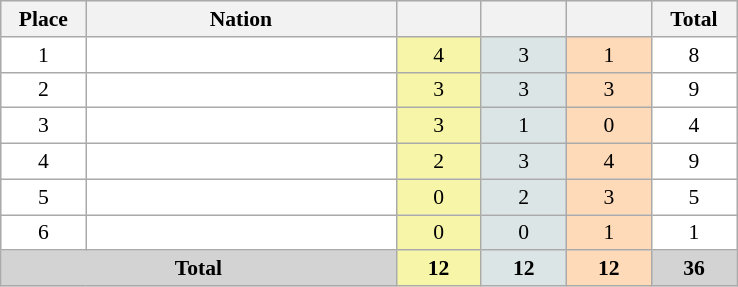<table class=wikitable style="border:1px solid #AAAAAA;font-size:90%">
<tr bgcolor="#EFEFEF">
<th width=50>Place</th>
<th width=200>Nation</th>
<th width=50></th>
<th width=50></th>
<th width=50></th>
<th width=50>Total</th>
</tr>
<tr align="center" valign="top" bgcolor="#FFFFFF">
<td>1</td>
<td align="left"></td>
<td style="background:#F7F6A8;">4</td>
<td style="background:#DCE5E5;">3</td>
<td style="background:#FFDAB9;">1</td>
<td>8</td>
</tr>
<tr align="center" valign="top" bgcolor="#FFFFFF">
<td>2</td>
<td align="left"></td>
<td style="background:#F7F6A8;">3</td>
<td style="background:#DCE5E5;">3</td>
<td style="background:#FFDAB9;">3</td>
<td>9</td>
</tr>
<tr align="center" valign="top" bgcolor="#FFFFFF">
<td>3</td>
<td align="left"></td>
<td style="background:#F7F6A8;">3</td>
<td style="background:#DCE5E5;">1</td>
<td style="background:#FFDAB9;">0</td>
<td>4</td>
</tr>
<tr align="center" valign="top" bgcolor="#FFFFFF">
<td>4</td>
<td align="left"></td>
<td style="background:#F7F6A8;">2</td>
<td style="background:#DCE5E5;">3</td>
<td style="background:#FFDAB9;">4</td>
<td>9</td>
</tr>
<tr align="center" valign="top" bgcolor="#FFFFFF">
<td>5</td>
<td align="left"></td>
<td style="background:#F7F6A8;">0</td>
<td style="background:#DCE5E5;">2</td>
<td style="background:#FFDAB9;">3</td>
<td>5</td>
</tr>
<tr align="center" valign="top" bgcolor="#FFFFFF">
<td>6</td>
<td align="left"></td>
<td style="background:#F7F6A8;">0</td>
<td style="background:#DCE5E5;">0</td>
<td style="background:#FFDAB9;">1</td>
<td>1</td>
</tr>
<tr align="center">
<td colspan="2" bgcolor=D3D3D3><strong>Total</strong></td>
<td style="background:#F7F6A8;"><strong>12</strong></td>
<td style="background:#DCE5E5;"><strong>12</strong></td>
<td style="background:#FFDAB9;"><strong>12</strong></td>
<td bgcolor=D3D3D3><strong>36</strong></td>
</tr>
</table>
